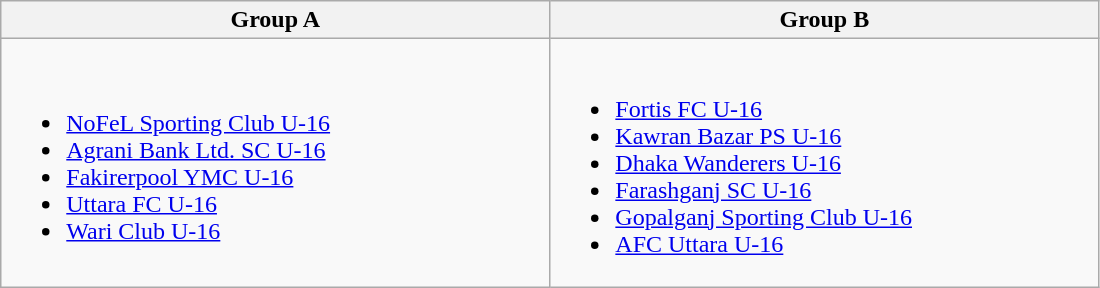<table class="wikitable"width=58%>
<tr>
<th width=20%>Group A</th>
<th width=20%>Group B</th>
</tr>
<tr>
<td><br><ul><li><a href='#'>NoFeL Sporting Club U-16</a></li><li><a href='#'>Agrani Bank Ltd. SC U-16</a></li><li><a href='#'>Fakirerpool YMC U-16</a></li><li><a href='#'>Uttara FC U-16</a></li><li><a href='#'>Wari Club U-16</a></li></ul></td>
<td><br><ul><li><a href='#'>Fortis FC U-16</a></li><li><a href='#'>Kawran Bazar PS U-16</a></li><li><a href='#'>Dhaka Wanderers U-16</a></li><li><a href='#'>Farashganj SC U-16</a></li><li><a href='#'>Gopalganj Sporting Club U-16</a></li><li><a href='#'>AFC Uttara U-16</a></li></ul></td>
</tr>
</table>
